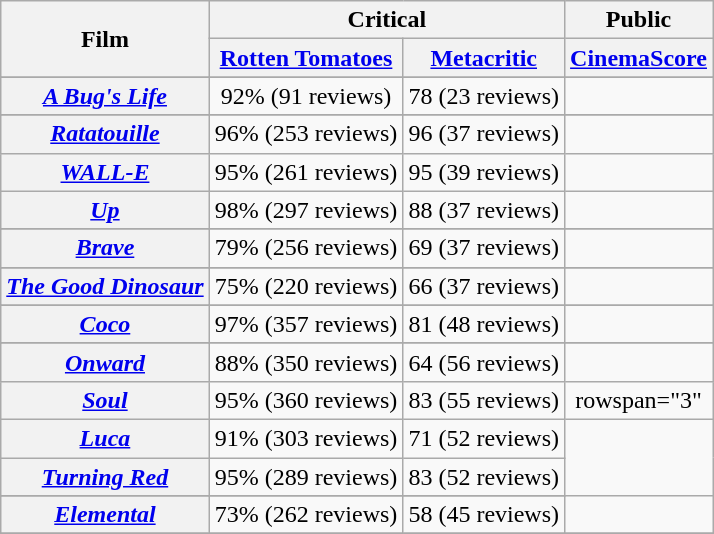<table class="wikitable plainrowheaders sortable" style="text-align: center;">
<tr>
<th scope="col" rowspan="2">Film</th>
<th scope="col" colspan="2">Critical</th>
<th scope="col">Public</th>
</tr>
<tr>
<th data-sort-type="number"><a href='#'>Rotten Tomatoes</a></th>
<th data-sort-type="number"><a href='#'>Metacritic</a></th>
<th><a href='#'>CinemaScore</a></th>
</tr>
<tr>
</tr>
<tr>
<th scope="row"><em><a href='#'>A Bug's Life</a></em></th>
<td>92% (91 reviews)</td>
<td>78 (23 reviews)</td>
<td></td>
</tr>
<tr>
</tr>
<tr>
</tr>
<tr>
</tr>
<tr>
</tr>
<tr>
</tr>
<tr>
<th scope="row"><em><a href='#'>Ratatouille</a></em></th>
<td>96% (253 reviews)</td>
<td>96 (37 reviews)</td>
<td></td>
</tr>
<tr>
<th scope="row"><em><a href='#'>WALL-E</a></em></th>
<td>95% (261 reviews)</td>
<td>95 (39 reviews)</td>
<td></td>
</tr>
<tr>
<th scope="row"><em><a href='#'>Up</a></em></th>
<td>98% (297 reviews)</td>
<td>88 (37 reviews)</td>
<td></td>
</tr>
<tr>
</tr>
<tr>
</tr>
<tr>
<th scope="row"><em><a href='#'>Brave</a></em></th>
<td>79% (256 reviews)</td>
<td>69 (37 reviews)</td>
<td></td>
</tr>
<tr>
</tr>
<tr>
</tr>
<tr>
<th scope="row"><em><a href='#'>The Good Dinosaur</a></em></th>
<td>75% (220 reviews)</td>
<td>66 (37 reviews)</td>
<td></td>
</tr>
<tr>
</tr>
<tr>
</tr>
<tr>
<th scope="row"><em><a href='#'>Coco</a></em></th>
<td>97% (357 reviews)</td>
<td>81 (48 reviews)</td>
<td></td>
</tr>
<tr>
</tr>
<tr>
</tr>
<tr>
<th scope="row"><em><a href='#'>Onward</a></em></th>
<td>88% (350 reviews)</td>
<td>64 (56 reviews)</td>
<td></td>
</tr>
<tr>
<th scope="row"><em><a href='#'>Soul</a></em></th>
<td>95% (360 reviews)</td>
<td>83 (55 reviews)</td>
<td>rowspan="3" </td>
</tr>
<tr>
<th scope="row"><em><a href='#'>Luca</a></em></th>
<td>91% (303 reviews)</td>
<td>71 (52 reviews)</td>
</tr>
<tr>
<th scope="row"><em><a href='#'>Turning Red</a></em></th>
<td>95% (289 reviews)</td>
<td>83 (52 reviews)</td>
</tr>
<tr>
</tr>
<tr>
<th scope="row"><em><a href='#'>Elemental</a></em></th>
<td>73% (262 reviews)</td>
<td>58 (45 reviews)</td>
<td></td>
</tr>
<tr>
</tr>
</table>
